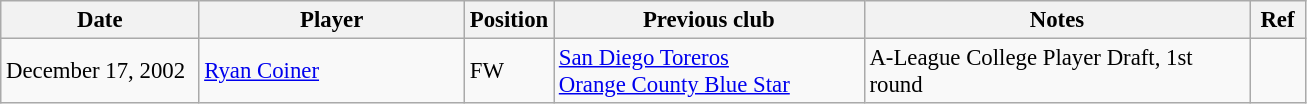<table class="wikitable" style="font-size:95%;">
<tr>
<th width=125px>Date</th>
<th width=170px>Player</th>
<th width=50px>Position</th>
<th width=200px>Previous club</th>
<th width=250px>Notes</th>
<th width=30px>Ref</th>
</tr>
<tr>
<td>December 17, 2002</td>
<td> <a href='#'>Ryan Coiner</a></td>
<td>FW</td>
<td> <a href='#'>San Diego Toreros</a><br> <a href='#'>Orange County Blue Star</a></td>
<td>A-League College Player Draft, 1st round</td>
<td></td>
</tr>
</table>
